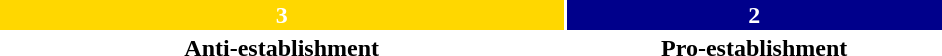<table style="width:50%; text-align:center;">
<tr style="color:white;">
<td style="background:gold; width:60%;"><strong>3</strong></td>
<td style="background:darkblue; width:40%;"><strong>2</strong></td>
</tr>
<tr>
<td><span><strong>Anti-establishment</strong></span></td>
<td><span><strong>Pro-establishment</strong></span></td>
</tr>
</table>
